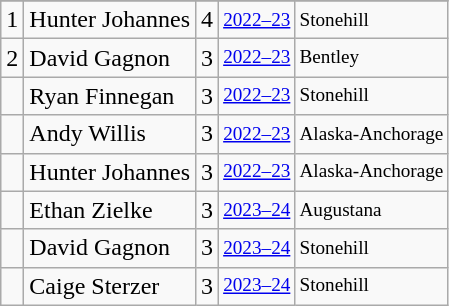<table class="wikitable">
<tr>
</tr>
<tr>
<td>1</td>
<td>Hunter Johannes</td>
<td>4</td>
<td style="font-size:80%;"><a href='#'>2022–23</a></td>
<td style="font-size:80%;">Stonehill</td>
</tr>
<tr>
<td>2</td>
<td>David Gagnon</td>
<td>3</td>
<td style="font-size:80%;"><a href='#'>2022–23</a></td>
<td style="font-size:80%;">Bentley</td>
</tr>
<tr>
<td></td>
<td>Ryan Finnegan</td>
<td>3</td>
<td style="font-size:80%;"><a href='#'>2022–23</a></td>
<td style="font-size:80%;">Stonehill</td>
</tr>
<tr>
<td></td>
<td>Andy Willis</td>
<td>3</td>
<td style="font-size:80%;"><a href='#'>2022–23</a></td>
<td style="font-size:80%;">Alaska-Anchorage</td>
</tr>
<tr>
<td></td>
<td>Hunter Johannes</td>
<td>3</td>
<td style="font-size:80%;"><a href='#'>2022–23</a></td>
<td style="font-size:80%;">Alaska-Anchorage</td>
</tr>
<tr>
<td></td>
<td>Ethan Zielke</td>
<td>3</td>
<td style="font-size:80%;"><a href='#'>2023–24</a></td>
<td style="font-size:80%;">Augustana</td>
</tr>
<tr>
<td></td>
<td>David Gagnon</td>
<td>3</td>
<td style="font-size:80%;"><a href='#'>2023–24</a></td>
<td style="font-size:80%;">Stonehill</td>
</tr>
<tr>
<td></td>
<td>Caige Sterzer</td>
<td>3</td>
<td style="font-size:80%;"><a href='#'>2023–24</a></td>
<td style="font-size:80%;">Stonehill</td>
</tr>
</table>
